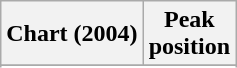<table class="wikitable plainrowheaders sortable" style="text-align:center;">
<tr>
<th scope="col">Chart (2004)</th>
<th scope="col">Peak<br>position</th>
</tr>
<tr>
</tr>
<tr>
</tr>
<tr>
</tr>
<tr>
</tr>
<tr>
</tr>
<tr>
</tr>
<tr>
</tr>
</table>
